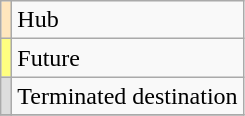<table class="wikitable">
<tr>
<td style="background-color: #FFE6BD"></td>
<td>Hub</td>
</tr>
<tr>
<td style="background-color:#FFFF80"></td>
<td>Future</td>
</tr>
<tr>
<td style="background-color:#DDDDDD"></td>
<td>Terminated destination</td>
</tr>
<tr>
</tr>
</table>
